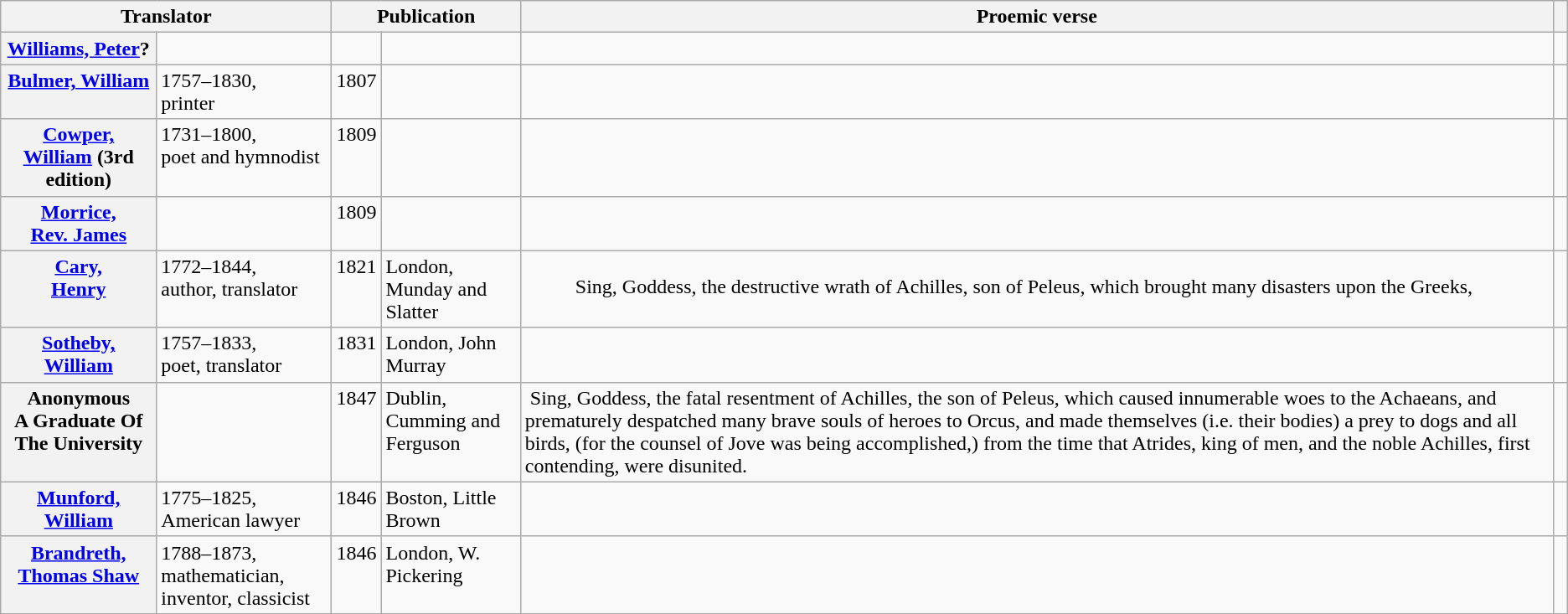<table class="wikitable" ">
<tr>
<th scope="col" colspan="2">Translator</th>
<th scope="col" colspan="2">Publication</th>
<th scope="col">Proemic verse</th>
<th scope="col"></th>
</tr>
<tr valign="top">
<th><a href='#'>Williams, Peter</a>?</th>
<td> </td>
<td></td>
<td> </td>
<td></td>
<td></td>
</tr>
<tr valign="top">
<th><a href='#'>Bulmer, William</a><br></th>
<td>1757–1830,<br>printer</td>
<td>1807</td>
<td> </td>
<td><blockquote></blockquote></td>
<td></td>
</tr>
<tr valign="top">
<th><a href='#'>Cowper,<br>William</a> (3rd edition)</th>
<td>1731–1800,<br>poet and hymnodist</td>
<td>1809</td>
<td> </td>
<td><blockquote></blockquote></td>
<td></td>
</tr>
<tr valign="top">
<th><a href='#'>Morrice,<br>Rev. James</a></th>
<td> </td>
<td>1809</td>
<td> </td>
<td><blockquote></blockquote></td>
<td></td>
</tr>
<tr valign="top">
<th><a href='#'>Cary,<br>Henry</a></th>
<td>1772–1844,<br>author, translator</td>
<td>1821</td>
<td>London, Munday and Slatter</td>
<td><blockquote>Sing, Goddess, the destructive wrath of Achilles, son of Peleus, which brought many disasters upon the Greeks,</blockquote></td>
<td></td>
</tr>
<tr valign="top">
<th><a href='#'>Sotheby,<br>William</a></th>
<td>1757–1833,<br>poet, translator</td>
<td>1831</td>
<td>London, John Murray</td>
<td> </td>
<td> </td>
</tr>
<tr valign="top">
<th>Anonymous<br>A Graduate Of The University<br></th>
<td> </td>
<td>1847</td>
<td>Dublin, Cumming and Ferguson</td>
<td> Sing, Goddess, the fatal resentment of Achilles, the son of Peleus, which caused innumerable woes to the Achaeans, and prematurely despatched many brave souls of heroes to Orcus, and made themselves (i.e. their bodies) a prey to dogs and all birds, (for the counsel of Jove was being accomplished,) from the time that Atrides, king of men, and the noble Achilles, first contending, were disunited.</td>
<td> </td>
</tr>
<tr valign="top">
<th><a href='#'>Munford,<br>William</a></th>
<td>1775–1825,<br>American lawyer<br></td>
<td>1846</td>
<td>Boston, Little Brown</td>
<td> </td>
<td> </td>
</tr>
<tr valign="top">
<th><a href='#'>Brandreth,<br>Thomas Shaw</a></th>
<td>1788–1873,<br>mathematician, inventor, classicist</td>
<td>1846</td>
<td>London, W. Pickering</td>
<td><blockquote></blockquote></td>
<td></td>
</tr>
</table>
